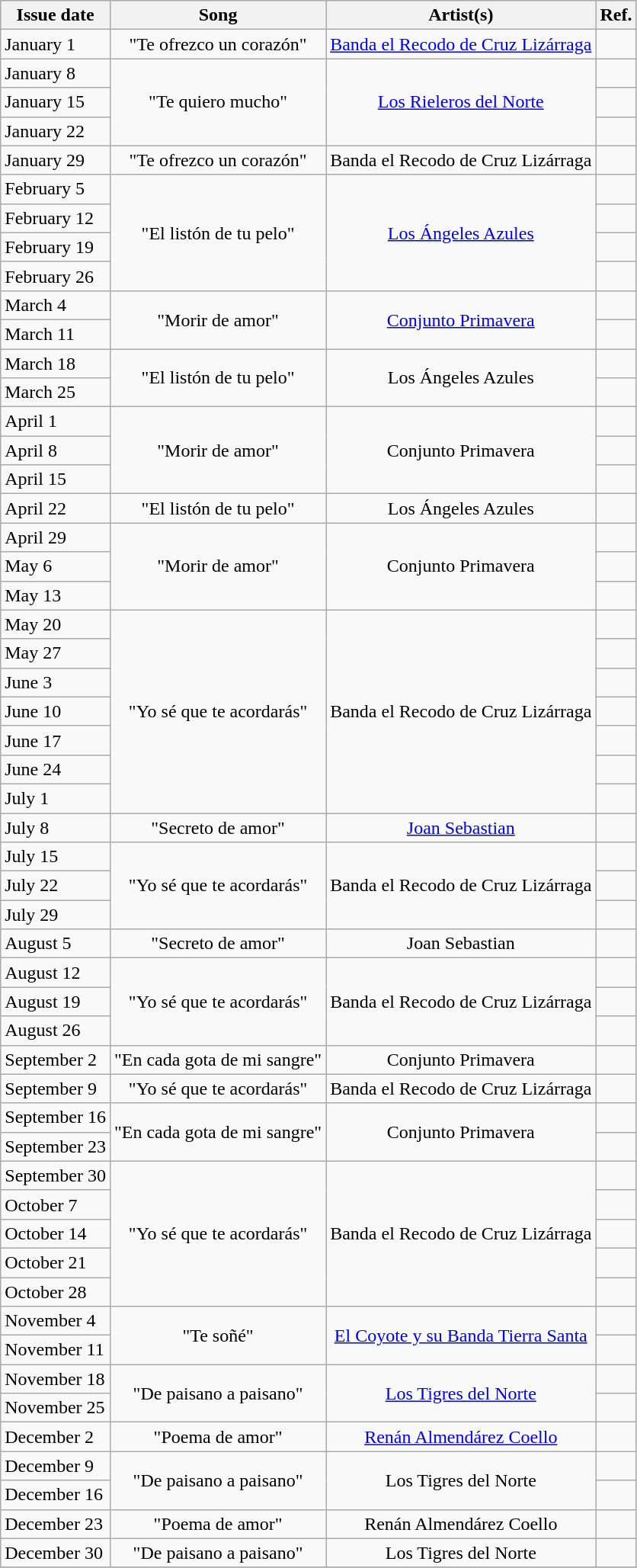<table class="wikitable">
<tr>
<th>Issue date</th>
<th>Song</th>
<th>Artist(s)</th>
<th>Ref.</th>
</tr>
<tr>
<td>January 1</td>
<td style="text-align: center;" rowspan="1">"Te ofrezco un corazón"</td>
<td style="text-align: center;" rowspan="1"><a href='#'>Banda el Recodo de Cruz Lizárraga</a></td>
<td style="text-align: center;"></td>
</tr>
<tr>
<td>January 8</td>
<td style="text-align: center;" rowspan="3">"Te quiero mucho"</td>
<td style="text-align: center;" rowspan="3"><a href='#'>Los Rieleros del Norte</a></td>
<td style="text-align: center;"></td>
</tr>
<tr>
<td>January 15</td>
<td style="text-align: center;"></td>
</tr>
<tr>
<td>January 22</td>
<td style="text-align: center;"></td>
</tr>
<tr>
<td>January 29</td>
<td style="text-align: center;" rowspan="1">"Te ofrezco un corazón"</td>
<td style="text-align: center;" rowspan="1">Banda el Recodo de Cruz Lizárraga</td>
<td style="text-align: center;"></td>
</tr>
<tr>
<td>February 5</td>
<td style="text-align: center;" rowspan="4">"El listón de tu pelo"</td>
<td style="text-align: center;" rowspan="4"><a href='#'>Los Ángeles Azules</a></td>
<td style="text-align: center;"></td>
</tr>
<tr>
<td>February 12</td>
<td style="text-align: center;"></td>
</tr>
<tr>
<td>February 19</td>
<td style="text-align: center;"></td>
</tr>
<tr>
<td>February 26</td>
<td style="text-align: center;"></td>
</tr>
<tr>
<td>March 4</td>
<td style="text-align: center;" rowspan="2">"Morir de amor"</td>
<td style="text-align: center;" rowspan="2"><a href='#'>Conjunto Primavera</a></td>
<td style="text-align: center;"></td>
</tr>
<tr>
<td>March 11</td>
<td style="text-align: center;"></td>
</tr>
<tr>
<td>March 18</td>
<td style="text-align: center;" rowspan="2">"El listón de tu pelo"</td>
<td style="text-align: center;" rowspan="2">Los Ángeles Azules</td>
<td style="text-align: center;"></td>
</tr>
<tr>
<td>March 25</td>
<td style="text-align: center;"></td>
</tr>
<tr>
<td>April 1</td>
<td style="text-align: center;" rowspan="3">"Morir de amor"</td>
<td style="text-align: center;" rowspan="3">Conjunto Primavera</td>
<td style="text-align: center;"></td>
</tr>
<tr>
<td>April 8</td>
<td style="text-align: center;"></td>
</tr>
<tr>
<td>April 15</td>
<td style="text-align: center;"></td>
</tr>
<tr>
<td>April 22</td>
<td style="text-align: center;" rowspan="1">"El listón de tu pelo"</td>
<td style="text-align: center;" rowspan="1">Los Ángeles Azules</td>
<td style="text-align: center;"></td>
</tr>
<tr>
<td>April 29</td>
<td style="text-align: center;" rowspan="3">"Morir de amor"</td>
<td style="text-align: center;" rowspan="3">Conjunto Primavera</td>
<td style="text-align: center;"></td>
</tr>
<tr>
<td>May 6</td>
<td style="text-align: center;"></td>
</tr>
<tr>
<td>May 13</td>
<td style="text-align: center;"></td>
</tr>
<tr>
<td>May 20</td>
<td style="text-align: center;" rowspan="7">"Yo sé que te acordarás"</td>
<td style="text-align: center;" rowspan="7">Banda el Recodo de Cruz Lizárraga</td>
<td style="text-align: center;"></td>
</tr>
<tr>
<td>May 27</td>
<td style="text-align: center;"></td>
</tr>
<tr>
<td>June 3</td>
<td style="text-align: center;"></td>
</tr>
<tr>
<td>June 10</td>
<td style="text-align: center;"></td>
</tr>
<tr>
<td>June 17</td>
<td style="text-align: center;"></td>
</tr>
<tr>
<td>June 24</td>
<td style="text-align: center;"></td>
</tr>
<tr>
<td>July 1</td>
<td style="text-align: center;"></td>
</tr>
<tr>
<td>July 8</td>
<td style="text-align: center;" rowspan="1">"Secreto de amor"</td>
<td style="text-align: center;" rowspan="1"><a href='#'>Joan Sebastian</a></td>
<td style="text-align: center;"></td>
</tr>
<tr>
<td>July 15</td>
<td style="text-align: center;" rowspan="3">"Yo sé que te acordarás"</td>
<td style="text-align: center;" rowspan="3">Banda el Recodo de Cruz Lizárraga</td>
<td style="text-align: center;"></td>
</tr>
<tr>
<td>July 22</td>
<td style="text-align: center;"></td>
</tr>
<tr>
<td>July 29</td>
<td style="text-align: center;"></td>
</tr>
<tr>
<td>August 5</td>
<td style="text-align: center;" rowspan="1">"Secreto de amor"</td>
<td style="text-align: center;" rowspan="1">Joan Sebastian</td>
<td style="text-align: center;"></td>
</tr>
<tr>
<td>August 12</td>
<td style="text-align: center;" rowspan="3">"Yo sé que te acordarás"</td>
<td style="text-align: center;" rowspan="3">Banda el Recodo de Cruz Lizárraga</td>
<td style="text-align: center;"></td>
</tr>
<tr>
<td>August 19</td>
<td style="text-align: center;"></td>
</tr>
<tr>
<td>August 26</td>
<td style="text-align: center;"></td>
</tr>
<tr>
<td>September 2</td>
<td style="text-align: center;" rowspan="1">"En cada gota de mi sangre"</td>
<td style="text-align: center;" rowspan="1">Conjunto Primavera</td>
<td style="text-align: center;"></td>
</tr>
<tr>
<td>September 9</td>
<td style="text-align: center;" rowspan="1">"Yo sé que te acordarás"</td>
<td style="text-align: center;" rowspan="1">Banda el Recodo de Cruz Lizárraga</td>
<td style="text-align: center;"></td>
</tr>
<tr>
<td>September 16</td>
<td style="text-align: center;" rowspan="2">"En cada gota de mi sangre"</td>
<td style="text-align: center;" rowspan="2">Conjunto Primavera</td>
<td style="text-align: center;"></td>
</tr>
<tr>
<td>September 23</td>
<td style="text-align: center;"></td>
</tr>
<tr>
<td>September 30</td>
<td style="text-align: center;" rowspan="5">"Yo sé que te acordarás"</td>
<td style="text-align: center;" rowspan="5">Banda el Recodo de Cruz Lizárraga</td>
<td style="text-align: center;"></td>
</tr>
<tr>
<td>October 7</td>
<td style="text-align: center;"></td>
</tr>
<tr>
<td>October 14</td>
<td style="text-align: center;"></td>
</tr>
<tr>
<td>October 21</td>
<td style="text-align: center;"></td>
</tr>
<tr>
<td>October 28</td>
<td style="text-align: center;"></td>
</tr>
<tr>
<td>November 4</td>
<td style="text-align: center;" rowspan="2">"Te soñé"</td>
<td style="text-align: center;" rowspan="2"><a href='#'>El Coyote y su Banda Tierra Santa</a></td>
<td style="text-align: center;"></td>
</tr>
<tr>
<td>November 11</td>
<td style="text-align: center;"></td>
</tr>
<tr>
<td>November 18</td>
<td style="text-align: center;" rowspan="2">"De paisano a paisano"</td>
<td style="text-align: center;" rowspan="2"><a href='#'>Los Tigres del Norte</a></td>
<td style="text-align: center;"></td>
</tr>
<tr>
<td>November 25</td>
<td style="text-align: center;"></td>
</tr>
<tr>
<td>December 2</td>
<td style="text-align: center;" rowspan="1">"Poema de amor"</td>
<td style="text-align: center;" rowspan="1"><a href='#'>Renán Almendárez Coello</a></td>
<td style="text-align: center;"></td>
</tr>
<tr>
<td>December 9</td>
<td style="text-align: center;" rowspan="2">"De paisano a paisano"</td>
<td style="text-align: center;" rowspan="2">Los Tigres del Norte</td>
<td style="text-align: center;"></td>
</tr>
<tr>
<td>December 16</td>
<td style="text-align: center;"></td>
</tr>
<tr>
<td>December 23</td>
<td style="text-align: center;" rowspan="1">"Poema de amor"</td>
<td style="text-align: center;" rowspan="1">Renán Almendárez Coello</td>
<td style="text-align: center;"></td>
</tr>
<tr>
<td>December 30</td>
<td style="text-align: center;" rowspan="1">"De paisano a paisano"</td>
<td style="text-align: center;" rowspan="1">Los Tigres del Norte</td>
<td style="text-align: center;"></td>
</tr>
<tr>
</tr>
</table>
